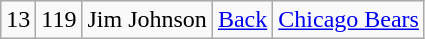<table class="wikitable" style="text-align:center">
<tr>
<td>13</td>
<td>119</td>
<td>Jim Johnson</td>
<td><a href='#'>Back</a></td>
<td><a href='#'>Chicago Bears</a></td>
</tr>
</table>
